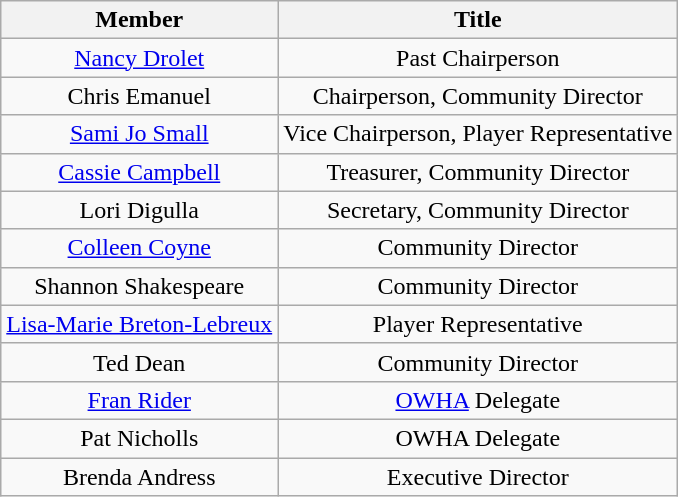<table class="wikitable" style="text-align:center">
<tr>
<th>Member</th>
<th>Title</th>
</tr>
<tr>
<td><a href='#'>Nancy Drolet</a></td>
<td>Past Chairperson</td>
</tr>
<tr>
<td>Chris Emanuel</td>
<td>Chairperson, Community Director</td>
</tr>
<tr>
<td><a href='#'>Sami Jo Small</a></td>
<td>Vice Chairperson, Player Representative</td>
</tr>
<tr>
<td><a href='#'>Cassie Campbell</a></td>
<td>Treasurer, Community Director</td>
</tr>
<tr>
<td>Lori Digulla</td>
<td>Secretary, Community Director</td>
</tr>
<tr>
<td><a href='#'>Colleen Coyne</a></td>
<td>Community Director</td>
</tr>
<tr>
<td>Shannon Shakespeare</td>
<td>Community Director</td>
</tr>
<tr>
<td><a href='#'>Lisa-Marie Breton-Lebreux</a></td>
<td>Player Representative</td>
</tr>
<tr>
<td>Ted Dean</td>
<td>Community Director</td>
</tr>
<tr>
<td><a href='#'>Fran Rider</a></td>
<td><a href='#'>OWHA</a> Delegate</td>
</tr>
<tr>
<td>Pat Nicholls</td>
<td>OWHA Delegate</td>
</tr>
<tr>
<td>Brenda Andress</td>
<td>Executive Director</td>
</tr>
</table>
